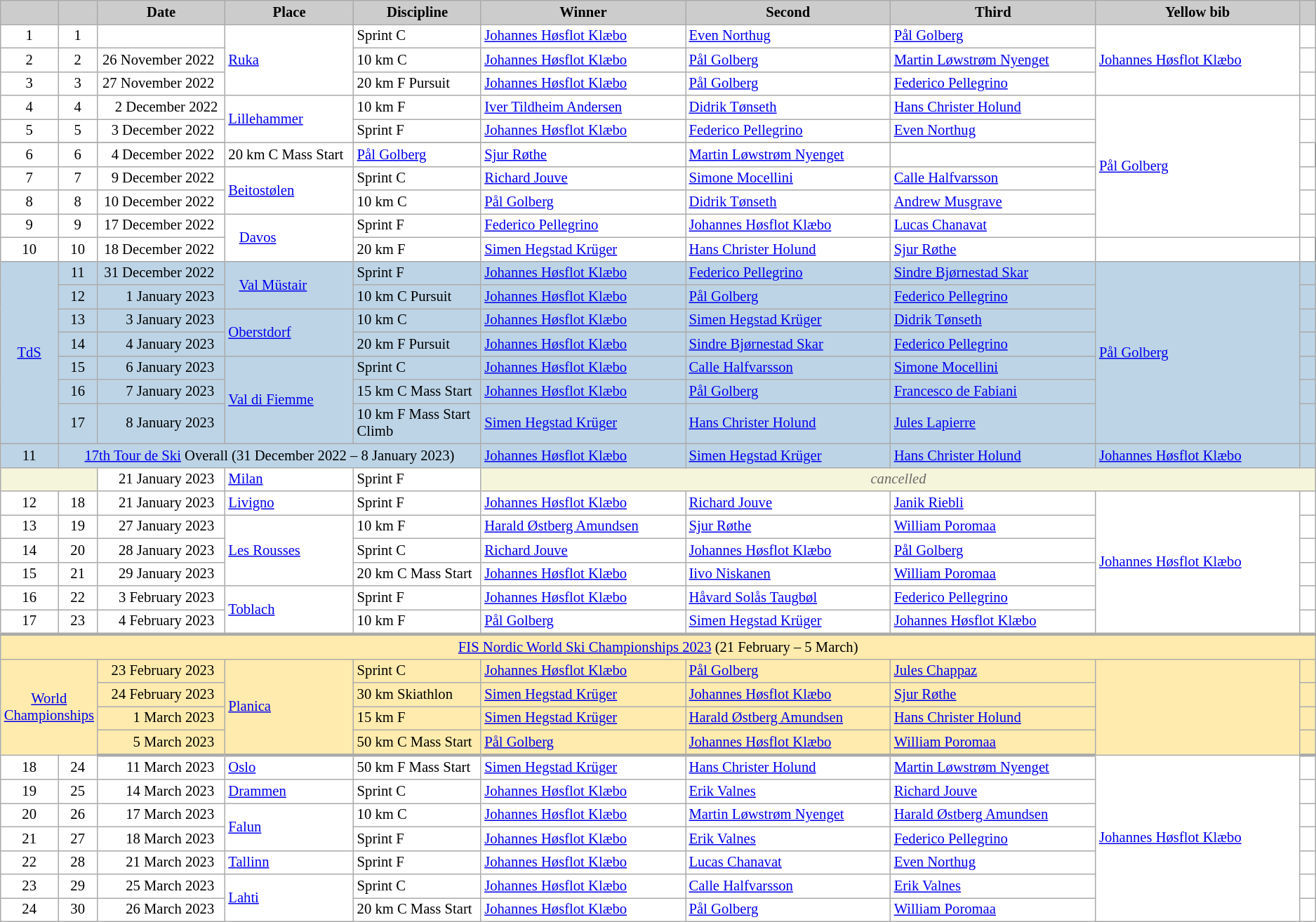<table class="wikitable plainrowheaders" style="background:#fff; font-size:86%; line-height:16px; border:grey solid 1px; border-collapse:collapse;">
<tr style="background:#ccc; text-align:center;">
<th scope="col" style="background:#ccc; width=20 px;"></th>
<th scope="col" style="background:#ccc; width=30 px;"></th>
<th scope="col" style="background:#ccc; width:120px;">Date</th>
<th scope="col" style="background:#ccc; width:120px;">Place</th>
<th scope="col" style="background:#ccc; width:120px;">Discipline</th>
<th scope="col" style="background:#ccc; width:200px;">Winner</th>
<th scope="col" style="background:#ccc; width:200px;">Second</th>
<th scope="col" style="background:#ccc; width:200px;">Third</th>
<th scope="col" style="background:#ccc; width:200px;">Yellow bib </th>
<th scope="col" style="background:#ccc; width:10px;"></th>
</tr>
<tr>
<td align=center>1</td>
<td align=center>1</td>
<td align=right>  </td>
<td rowspan=3> <a href='#'>Ruka</a></td>
<td>Sprint C</td>
<td> <a href='#'>Johannes Høsflot Klæbo</a></td>
<td> <a href='#'>Even Northug</a></td>
<td> <a href='#'>Pål Golberg</a></td>
<td rowspan=3> <a href='#'>Johannes Høsflot Klæbo</a></td>
<td></td>
</tr>
<tr>
<td align=center>2</td>
<td align=center>2</td>
<td align=right>26 November 2022  </td>
<td>10 km C</td>
<td> <a href='#'>Johannes Høsflot Klæbo</a></td>
<td> <a href='#'>Pål Golberg</a></td>
<td> <a href='#'>Martin Løwstrøm Nyenget</a></td>
<td></td>
</tr>
<tr>
<td align=center>3</td>
<td align=center>3</td>
<td align=right>27 November 2022  </td>
<td>20 km F Pursuit</td>
<td> <a href='#'>Johannes Høsflot Klæbo</a></td>
<td> <a href='#'>Pål Golberg</a></td>
<td> <a href='#'>Federico Pellegrino</a></td>
<td></td>
</tr>
<tr>
<td align=center>4</td>
<td align=center>4</td>
<td align=right>2 December 2022 </td>
<td rowspan=3> <a href='#'>Lillehammer</a></td>
<td>10 km F</td>
<td> <a href='#'>Iver Tildheim Andersen</a></td>
<td> <a href='#'>Didrik Tønseth</a></td>
<td> <a href='#'>Hans Christer Holund</a></td>
<td rowspan=7> <a href='#'>Pål Golberg</a></td>
<td></td>
</tr>
<tr>
<td align=center>5</td>
<td align=center>5</td>
<td align=right>3 December 2022  </td>
<td>Sprint F</td>
<td> <a href='#'>Johannes Høsflot Klæbo</a></td>
<td> <a href='#'>Federico Pellegrino</a></td>
<td> <a href='#'>Even Northug</a></td>
<td></td>
</tr>
<tr>
</tr>
<tr>
<td align=center>6</td>
<td align=center>6</td>
<td align=right>4 December 2022  </td>
<td>20 km C Mass Start</td>
<td> <a href='#'>Pål Golberg</a></td>
<td> <a href='#'>Sjur Røthe</a></td>
<td> <a href='#'>Martin Løwstrøm Nyenget</a></td>
<td></td>
</tr>
<tr>
<td align=center>7</td>
<td align=center>7</td>
<td align=right>9 December 2022  </td>
<td rowspan=2> <a href='#'>Beitostølen</a></td>
<td>Sprint C</td>
<td> <a href='#'>Richard Jouve</a></td>
<td> <a href='#'>Simone Mocellini</a></td>
<td> <a href='#'>Calle Halfvarsson</a></td>
<td></td>
</tr>
<tr>
<td align=center>8</td>
<td align=center>8</td>
<td align=right>10 December 2022  </td>
<td>10 km C</td>
<td> <a href='#'>Pål Golberg</a></td>
<td> <a href='#'>Didrik Tønseth</a></td>
<td> <a href='#'>Andrew Musgrave</a></td>
<td></td>
</tr>
<tr>
<td align=center>9</td>
<td align=center>9</td>
<td align=right>17 December 2022  </td>
<td rowspan=2>   <a href='#'>Davos</a></td>
<td>Sprint F</td>
<td> <a href='#'>Federico Pellegrino</a></td>
<td> <a href='#'>Johannes Høsflot Klæbo</a></td>
<td> <a href='#'>Lucas Chanavat</a></td>
<td></td>
</tr>
<tr>
<td align=center>10</td>
<td align=center>10</td>
<td align=right>18 December 2022  </td>
<td>20 km F</td>
<td> <a href='#'>Simen Hegstad Krüger</a></td>
<td> <a href='#'>Hans Christer Holund</a></td>
<td> <a href='#'>Sjur Røthe</a></td>
<td></td>
</tr>
<tr bgcolor=#BCD4E6>
<td align=center rowspan=7><a href='#'>TdS</a></td>
<td align=center>11</td>
<td align=right>31 December 2022  </td>
<td rowspan=2>   <a href='#'>Val Müstair</a></td>
<td>Sprint F</td>
<td> <a href='#'>Johannes Høsflot Klæbo</a></td>
<td> <a href='#'>Federico Pellegrino</a></td>
<td> <a href='#'>Sindre Bjørnestad Skar</a></td>
<td rowspan=7> <a href='#'>Pål Golberg</a></td>
<td></td>
</tr>
<tr bgcolor=#BCD4E6>
<td align=center>12</td>
<td align=right>1 January 2023  </td>
<td>10 km C Pursuit</td>
<td> <a href='#'>Johannes Høsflot Klæbo</a></td>
<td> <a href='#'>Pål Golberg</a></td>
<td> <a href='#'>Federico Pellegrino</a></td>
<td></td>
</tr>
<tr bgcolor=#BCD4E6>
<td align=center>13</td>
<td align=right>3 January 2023  </td>
<td rowspan=2> <a href='#'>Oberstdorf</a></td>
<td>10 km C</td>
<td> <a href='#'>Johannes Høsflot Klæbo</a></td>
<td> <a href='#'>Simen Hegstad Krüger</a></td>
<td> <a href='#'>Didrik Tønseth</a></td>
<td></td>
</tr>
<tr bgcolor=#BCD4E6>
<td align=center>14</td>
<td align=right>4 January 2023  </td>
<td>20 km F Pursuit</td>
<td> <a href='#'>Johannes Høsflot Klæbo</a></td>
<td> <a href='#'>Sindre Bjørnestad Skar</a></td>
<td> <a href='#'>Federico Pellegrino</a></td>
<td></td>
</tr>
<tr bgcolor=#BCD4E6>
<td align=center>15</td>
<td align=right>6 January 2023  </td>
<td rowspan=3> <a href='#'>Val di Fiemme</a></td>
<td>Sprint C</td>
<td> <a href='#'>Johannes Høsflot Klæbo</a></td>
<td> <a href='#'>Calle Halfvarsson</a></td>
<td> <a href='#'>Simone Mocellini</a></td>
<td></td>
</tr>
<tr bgcolor=#BCD4E6>
<td align=center>16</td>
<td align=right>7 January 2023  </td>
<td>15 km C Mass Start</td>
<td> <a href='#'>Johannes Høsflot Klæbo</a></td>
<td> <a href='#'>Pål Golberg</a></td>
<td> <a href='#'>Francesco de Fabiani</a></td>
<td></td>
</tr>
<tr bgcolor=#BCD4E6>
<td align=center>17</td>
<td align=right>8 January 2023  </td>
<td>10 km F Mass Start Climb  </td>
<td> <a href='#'>Simen Hegstad Krüger</a></td>
<td> <a href='#'>Hans Christer Holund</a></td>
<td> <a href='#'>Jules Lapierre</a></td>
<td></td>
</tr>
<tr bgcolor=#BCD4E6>
<td align=center>11</td>
<td colspan=4 align=center><a href='#'>17th Tour de Ski</a> Overall (31 December 2022 – 8 January 2023)</td>
<td> <a href='#'>Johannes Høsflot Klæbo</a></td>
<td> <a href='#'>Simen Hegstad Krüger</a></td>
<td> <a href='#'>Hans Christer Holund</a></td>
<td> <a href='#'>Johannes Høsflot Klæbo</a></td>
<td></td>
</tr>
<tr>
<td colspan=2 bgcolor="F5F5DC"></td>
<td align=right>21 January 2023  </td>
<td> <a href='#'>Milan</a></td>
<td>Sprint F</td>
<td colspan=5 align=center bgcolor="F5F5DC" style=color:#696969><em>cancelled</em></td>
</tr>
<tr>
<td align=center>12</td>
<td align=center>18</td>
<td align=right>21 January 2023  </td>
<td> <a href='#'>Livigno</a></td>
<td>Sprint F</td>
<td> <a href='#'>Johannes Høsflot Klæbo</a></td>
<td> <a href='#'>Richard Jouve</a></td>
<td> <a href='#'>Janik Riebli</a></td>
<td rowspan=6> <a href='#'>Johannes Høsflot Klæbo</a></td>
<td></td>
</tr>
<tr>
<td align=center>13</td>
<td align=center>19</td>
<td align=right>27 January 2023  </td>
<td rowspan=3> <a href='#'>Les Rousses</a></td>
<td>10 km F</td>
<td> <a href='#'>Harald Østberg Amundsen</a></td>
<td> <a href='#'>Sjur Røthe</a></td>
<td> <a href='#'>William Poromaa</a></td>
<td></td>
</tr>
<tr>
<td align=center>14</td>
<td align=center>20</td>
<td align=right>28 January 2023  </td>
<td>Sprint C</td>
<td> <a href='#'>Richard Jouve</a></td>
<td> <a href='#'>Johannes Høsflot Klæbo</a></td>
<td> <a href='#'>Pål Golberg</a></td>
<td></td>
</tr>
<tr>
<td align=center>15</td>
<td align=center>21</td>
<td align=right>29 January 2023  </td>
<td>20 km C Mass Start</td>
<td> <a href='#'>Johannes Høsflot Klæbo</a></td>
<td> <a href='#'>Iivo Niskanen</a></td>
<td> <a href='#'>William Poromaa</a></td>
<td></td>
</tr>
<tr>
<td align=center>16</td>
<td align=center>22</td>
<td align=right>3 February 2023  </td>
<td rowspan=2> <a href='#'>Toblach</a></td>
<td>Sprint F</td>
<td> <a href='#'>Johannes Høsflot Klæbo</a></td>
<td> <a href='#'>Håvard Solås Taugbøl</a></td>
<td> <a href='#'>Federico Pellegrino</a></td>
<td></td>
</tr>
<tr>
<td align=center>17</td>
<td align=center>23</td>
<td align=right>4 February 2023  </td>
<td>10 km F</td>
<td> <a href='#'>Pål Golberg</a></td>
<td> <a href='#'>Simen Hegstad Krüger</a></td>
<td> <a href='#'>Johannes Høsflot Klæbo</a></td>
<td></td>
</tr>
<tr style="background:#FFEBAD">
<td align=center style="border-top-width:3px" colspan=11><a href='#'>FIS Nordic World Ski Championships 2023</a> (21 February – 5 March)</td>
</tr>
<tr style="background:#FFEBAD">
<td colspan=2 rowspan=4 align="center" style=color:#696969 style="border-bottom-width:3px"><a href='#'>World Championships</a></td>
<td align="right">23 February 2023  </td>
<td rowspan=4 style="border-bottom-width:3px"> <a href='#'>Planica</a></td>
<td>Sprint C</td>
<td> <a href='#'>Johannes Høsflot Klæbo</a></td>
<td> <a href='#'>Pål Golberg</a></td>
<td> <a href='#'>Jules Chappaz</a></td>
<td rowspan=4 align="center" style=color:#696969 style="border-bottom-width:3px"></td>
<td></td>
</tr>
<tr style="background:#FFEBAD">
<td align="right">24 February 2023  </td>
<td>30 km Skiathlon</td>
<td> <a href='#'>Simen Hegstad Krüger</a></td>
<td> <a href='#'>Johannes Høsflot Klæbo</a></td>
<td> <a href='#'>Sjur Røthe</a></td>
<td></td>
</tr>
<tr style="background:#FFEBAD">
<td align="right">1 March 2023  </td>
<td>15 km F</td>
<td> <a href='#'>Simen Hegstad Krüger</a></td>
<td> <a href='#'>Harald Østberg Amundsen</a></td>
<td> <a href='#'>Hans Christer Holund</a></td>
<td></td>
</tr>
<tr style="background:#FFEBAD">
<td style="border-bottom-width:3px" align="right">5 March 2023  </td>
<td style="border-bottom-width:3px">50 km C Mass Start</td>
<td style="border-bottom-width:3px"> <a href='#'>Pål Golberg</a></td>
<td style="border-bottom-width:3px"> <a href='#'>Johannes Høsflot Klæbo</a></td>
<td style="border-bottom-width:3px"> <a href='#'>William Poromaa</a></td>
<td style="border-bottom-width:3px"></td>
</tr>
<tr>
<td align=center>18</td>
<td align=center>24</td>
<td align=right>11 March 2023  </td>
<td> <a href='#'>Oslo</a></td>
<td>50 km F Mass Start</td>
<td> <a href='#'>Simen Hegstad Krüger</a></td>
<td> <a href='#'>Hans Christer Holund</a></td>
<td> <a href='#'>Martin Løwstrøm Nyenget</a></td>
<td rowspan=7> <a href='#'>Johannes Høsflot Klæbo</a></td>
<td></td>
</tr>
<tr>
<td align=center>19</td>
<td align=center>25</td>
<td align=right>14 March 2023  </td>
<td> <a href='#'>Drammen</a></td>
<td>Sprint C</td>
<td> <a href='#'>Johannes Høsflot Klæbo</a></td>
<td> <a href='#'>Erik Valnes</a></td>
<td> <a href='#'>Richard Jouve</a></td>
<td></td>
</tr>
<tr>
<td align=center>20</td>
<td align=center>26</td>
<td align=right>17 March 2023  </td>
<td rowspan=2> <a href='#'>Falun</a></td>
<td>10 km C</td>
<td> <a href='#'>Johannes Høsflot Klæbo</a></td>
<td> <a href='#'>Martin Løwstrøm Nyenget</a></td>
<td> <a href='#'>Harald Østberg Amundsen</a></td>
<td></td>
</tr>
<tr>
<td align=center>21</td>
<td align=center>27</td>
<td align=right>18 March 2023  </td>
<td>Sprint F</td>
<td> <a href='#'>Johannes Høsflot Klæbo</a></td>
<td> <a href='#'>Erik Valnes</a></td>
<td> <a href='#'>Federico Pellegrino</a></td>
<td></td>
</tr>
<tr>
<td align=center>22</td>
<td align=center>28</td>
<td align=right>21 March 2023  </td>
<td> <a href='#'>Tallinn</a></td>
<td>Sprint F</td>
<td> <a href='#'>Johannes Høsflot Klæbo</a></td>
<td> <a href='#'>Lucas Chanavat</a></td>
<td> <a href='#'>Even Northug</a></td>
<td></td>
</tr>
<tr>
<td align=center>23</td>
<td align=center>29</td>
<td align=right>25 March 2023  </td>
<td rowspan=2> <a href='#'>Lahti</a></td>
<td>Sprint C</td>
<td> <a href='#'>Johannes Høsflot Klæbo</a></td>
<td> <a href='#'>Calle Halfvarsson</a></td>
<td> <a href='#'>Erik Valnes</a></td>
<td></td>
</tr>
<tr>
<td align=center>24</td>
<td align=center>30</td>
<td align=right>26 March 2023  </td>
<td>20 km C Mass Start</td>
<td> <a href='#'>Johannes Høsflot Klæbo</a></td>
<td> <a href='#'>Pål Golberg</a></td>
<td> <a href='#'>William Poromaa</a></td>
<td></td>
</tr>
</table>
